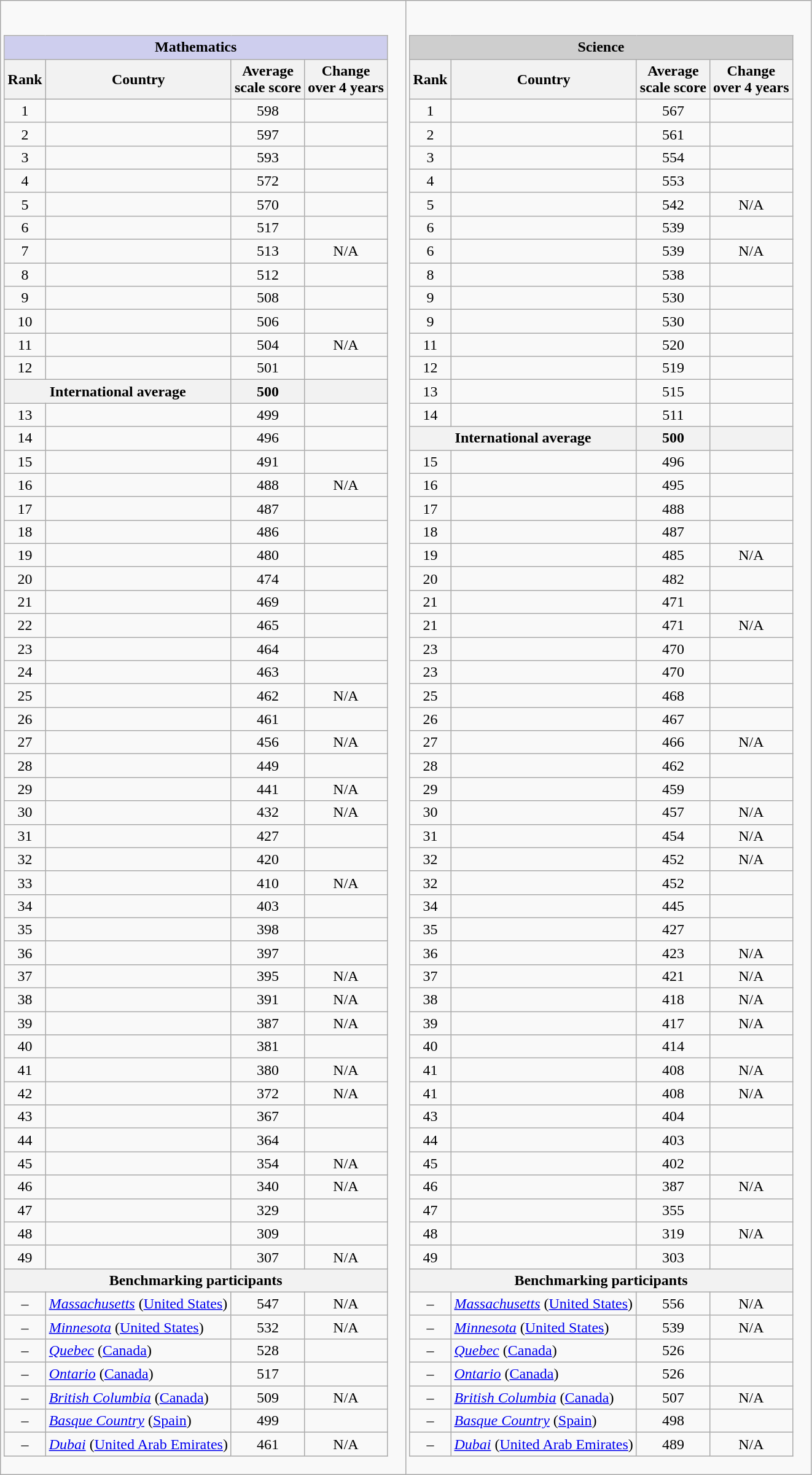<table class="wikitable">
<tr>
<td><br><table class="wikitable sortable" style="text-align:center;">
<tr>
<th colspan="4" style="background:#ceceee;">Mathematics</th>
</tr>
<tr>
<th>Rank</th>
<th>Country</th>
<th>Average<br>scale score</th>
<th>Change<br>over 4 years</th>
</tr>
<tr>
<td>1</td>
<td style="text-align:left;"></td>
<td>598</td>
<td></td>
</tr>
<tr>
<td>2</td>
<td style="text-align:left;"></td>
<td>597</td>
<td></td>
</tr>
<tr>
<td>3</td>
<td style="text-align:left;"></td>
<td>593</td>
<td></td>
</tr>
<tr>
<td>4</td>
<td style="text-align:left;"></td>
<td>572</td>
<td></td>
</tr>
<tr>
<td>5</td>
<td style="text-align:left;"></td>
<td>570</td>
<td></td>
</tr>
<tr>
<td>6</td>
<td style="text-align:left;"></td>
<td>517</td>
<td></td>
</tr>
<tr>
<td>7</td>
<td style="text-align:left;"></td>
<td>513</td>
<td>N/A</td>
</tr>
<tr>
<td>8</td>
<td style="text-align:left;"></td>
<td>512</td>
<td></td>
</tr>
<tr>
<td>9</td>
<td style="text-align:left;"></td>
<td>508</td>
<td></td>
</tr>
<tr>
<td>10</td>
<td style="text-align:left;"></td>
<td>506</td>
<td></td>
</tr>
<tr>
<td>11</td>
<td style="text-align:left;"></td>
<td>504</td>
<td>N/A</td>
</tr>
<tr>
<td>12</td>
<td style="text-align:left;"></td>
<td>501</td>
<td></td>
</tr>
<tr>
<th colspan="2">International average</th>
<th>500</th>
<th></th>
</tr>
<tr>
<td>13</td>
<td style="text-align:left;"></td>
<td>499</td>
<td></td>
</tr>
<tr>
<td>14</td>
<td style="text-align:left;"></td>
<td>496</td>
<td></td>
</tr>
<tr>
<td>15</td>
<td style="text-align:left;"></td>
<td>491</td>
<td></td>
</tr>
<tr>
<td>16</td>
<td style="text-align:left;"></td>
<td>488</td>
<td>N/A</td>
</tr>
<tr>
<td>17</td>
<td style="text-align:left;"></td>
<td>487</td>
<td></td>
</tr>
<tr>
<td>18</td>
<td style="text-align:left;"></td>
<td>486</td>
<td></td>
</tr>
<tr>
<td>19</td>
<td style="text-align:left;"></td>
<td>480</td>
<td></td>
</tr>
<tr>
<td>20</td>
<td style="text-align:left;"></td>
<td>474</td>
<td></td>
</tr>
<tr>
<td>21</td>
<td style="text-align:left;"></td>
<td>469</td>
<td></td>
</tr>
<tr>
<td>22</td>
<td style="text-align:left;"></td>
<td>465</td>
<td></td>
</tr>
<tr>
<td>23</td>
<td style="text-align:left;"></td>
<td>464</td>
<td></td>
</tr>
<tr>
<td>24</td>
<td style="text-align:left;"></td>
<td>463</td>
<td></td>
</tr>
<tr>
<td>25</td>
<td style="text-align:left;"></td>
<td>462</td>
<td>N/A</td>
</tr>
<tr>
<td>26</td>
<td style="text-align:left;"></td>
<td>461</td>
<td></td>
</tr>
<tr>
<td>27</td>
<td style="text-align:left;"></td>
<td>456</td>
<td>N/A</td>
</tr>
<tr>
<td>28</td>
<td style="text-align:left;"></td>
<td>449</td>
<td></td>
</tr>
<tr>
<td>29</td>
<td style="text-align:left;"></td>
<td>441</td>
<td>N/A</td>
</tr>
<tr>
<td>30</td>
<td style="text-align:left;"></td>
<td>432</td>
<td>N/A</td>
</tr>
<tr>
<td>31</td>
<td style="text-align:left;"></td>
<td>427</td>
<td></td>
</tr>
<tr>
<td>32</td>
<td style="text-align:left;"></td>
<td>420</td>
<td></td>
</tr>
<tr>
<td>33</td>
<td style="text-align:left;"></td>
<td>410</td>
<td>N/A</td>
</tr>
<tr>
<td>34</td>
<td style="text-align:left;"></td>
<td>403</td>
<td></td>
</tr>
<tr>
<td>35</td>
<td style="text-align:left;"></td>
<td>398</td>
<td></td>
</tr>
<tr>
<td>36</td>
<td style="text-align:left;"></td>
<td>397</td>
<td></td>
</tr>
<tr>
<td>37</td>
<td style="text-align:left;"></td>
<td>395</td>
<td>N/A</td>
</tr>
<tr>
<td>38</td>
<td style="text-align:left;"></td>
<td>391</td>
<td>N/A</td>
</tr>
<tr>
<td>39</td>
<td style="text-align:left;"></td>
<td>387</td>
<td>N/A</td>
</tr>
<tr>
<td>40</td>
<td style="text-align:left;"></td>
<td>381</td>
<td></td>
</tr>
<tr>
<td>41</td>
<td style="text-align:left;"></td>
<td>380</td>
<td>N/A</td>
</tr>
<tr>
<td>42</td>
<td style="text-align:left;"></td>
<td>372</td>
<td>N/A</td>
</tr>
<tr>
<td>43</td>
<td style="text-align:left;"></td>
<td>367</td>
<td></td>
</tr>
<tr>
<td>44</td>
<td style="text-align:left;"></td>
<td>364</td>
<td></td>
</tr>
<tr>
<td>45</td>
<td style="text-align:left;"></td>
<td>354</td>
<td>N/A</td>
</tr>
<tr>
<td>46</td>
<td style="text-align:left;"></td>
<td>340</td>
<td>N/A</td>
</tr>
<tr>
<td>47</td>
<td style="text-align:left;"></td>
<td>329</td>
<td></td>
</tr>
<tr>
<td>48</td>
<td style="text-align:left;"></td>
<td>309</td>
<td></td>
</tr>
<tr>
<td>49</td>
<td style="text-align:left;"></td>
<td>307</td>
<td>N/A</td>
</tr>
<tr>
<th colspan="4">Benchmarking participants</th>
</tr>
<tr>
<td>–</td>
<td style="text-align:left;"> <em><a href='#'>Massachusetts</a></em> (<a href='#'>United States</a>)</td>
<td>547</td>
<td>N/A</td>
</tr>
<tr>
<td>–</td>
<td style="text-align:left;"> <em><a href='#'>Minnesota</a></em> (<a href='#'>United States</a>)</td>
<td>532</td>
<td>N/A</td>
</tr>
<tr>
<td>–</td>
<td style="text-align:left;"> <em><a href='#'>Quebec</a></em> (<a href='#'>Canada</a>)</td>
<td>528</td>
<td></td>
</tr>
<tr>
<td>–</td>
<td style="text-align:left;"> <em><a href='#'>Ontario</a></em> (<a href='#'>Canada</a>)</td>
<td>517</td>
<td></td>
</tr>
<tr>
<td>–</td>
<td style="text-align:left;"> <em><a href='#'>British Columbia</a></em> (<a href='#'>Canada</a>)</td>
<td>509</td>
<td>N/A</td>
</tr>
<tr>
<td>–</td>
<td style="text-align:left;"> <em><a href='#'>Basque Country</a></em> (<a href='#'>Spain</a>)</td>
<td>499</td>
<td></td>
</tr>
<tr>
<td>–</td>
<td style="text-align:left;"> <em><a href='#'>Dubai</a></em> (<a href='#'>United Arab Emirates</a>)</td>
<td>461</td>
<td>N/A</td>
</tr>
</table>
</td>
<td><br><table class="wikitable sortable" style="text-align:center;">
<tr>
<th colspan="4" style="background:#cecece;">Science</th>
</tr>
<tr>
<th>Rank</th>
<th>Country</th>
<th>Average<br>scale score</th>
<th>Change<br>over 4 years</th>
</tr>
<tr>
<td>1</td>
<td style="text-align:left;"></td>
<td>567</td>
<td></td>
</tr>
<tr>
<td>2</td>
<td style="text-align:left;"></td>
<td>561</td>
<td></td>
</tr>
<tr>
<td>3</td>
<td style="text-align:left;"></td>
<td>554</td>
<td></td>
</tr>
<tr>
<td>4</td>
<td style="text-align:left;"></td>
<td>553</td>
<td></td>
</tr>
<tr>
<td>5</td>
<td style="text-align:left;"></td>
<td>542</td>
<td>N/A</td>
</tr>
<tr>
<td>6</td>
<td style="text-align:left;"></td>
<td>539</td>
<td></td>
</tr>
<tr>
<td>6</td>
<td style="text-align:left;"></td>
<td>539</td>
<td>N/A</td>
</tr>
<tr>
<td>8</td>
<td style="text-align:left;"></td>
<td>538</td>
<td></td>
</tr>
<tr>
<td>9</td>
<td style="text-align:left;"></td>
<td>530</td>
<td></td>
</tr>
<tr>
<td>9</td>
<td style="text-align:left;"></td>
<td>530</td>
<td></td>
</tr>
<tr>
<td>11</td>
<td style="text-align:left;"></td>
<td>520</td>
<td></td>
</tr>
<tr>
<td>12</td>
<td style="text-align:left;"></td>
<td>519</td>
<td></td>
</tr>
<tr>
<td>13</td>
<td style="text-align:left;"></td>
<td>515</td>
<td></td>
</tr>
<tr>
<td>14</td>
<td style="text-align:left;"></td>
<td>511</td>
<td></td>
</tr>
<tr>
<th colspan="2">International average</th>
<th>500</th>
<th></th>
</tr>
<tr>
<td>15</td>
<td style="text-align:left;"></td>
<td>496</td>
<td></td>
</tr>
<tr>
<td>16</td>
<td style="text-align:left;"></td>
<td>495</td>
<td></td>
</tr>
<tr>
<td>17</td>
<td style="text-align:left;"></td>
<td>488</td>
<td></td>
</tr>
<tr>
<td>18</td>
<td style="text-align:left;"></td>
<td>487</td>
<td></td>
</tr>
<tr>
<td>19</td>
<td style="text-align:left;"></td>
<td>485</td>
<td>N/A</td>
</tr>
<tr>
<td>20</td>
<td style="text-align:left;"></td>
<td>482</td>
<td></td>
</tr>
<tr>
<td>21</td>
<td style="text-align:left;"></td>
<td>471</td>
<td></td>
</tr>
<tr>
<td>21</td>
<td style="text-align:left;"></td>
<td>471</td>
<td>N/A</td>
</tr>
<tr>
<td>23</td>
<td style="text-align:left;"></td>
<td>470</td>
<td></td>
</tr>
<tr>
<td>23</td>
<td style="text-align:left;"></td>
<td>470</td>
<td></td>
</tr>
<tr>
<td>25</td>
<td style="text-align:left;"></td>
<td>468</td>
<td></td>
</tr>
<tr>
<td>26</td>
<td style="text-align:left;"></td>
<td>467</td>
<td></td>
</tr>
<tr>
<td>27</td>
<td style="text-align:left;"></td>
<td>466</td>
<td>N/A</td>
</tr>
<tr>
<td>28</td>
<td style="text-align:left;"></td>
<td>462</td>
<td></td>
</tr>
<tr>
<td>29</td>
<td style="text-align:left;"></td>
<td>459</td>
<td></td>
</tr>
<tr>
<td>30</td>
<td style="text-align:left;"></td>
<td>457</td>
<td>N/A</td>
</tr>
<tr>
<td>31</td>
<td style="text-align:left;"></td>
<td>454</td>
<td>N/A</td>
</tr>
<tr>
<td>32</td>
<td style="text-align:left;"></td>
<td>452</td>
<td>N/A</td>
</tr>
<tr>
<td>32</td>
<td style="text-align:left;"></td>
<td>452</td>
<td></td>
</tr>
<tr>
<td>34</td>
<td style="text-align:left;"></td>
<td>445</td>
<td></td>
</tr>
<tr>
<td>35</td>
<td style="text-align:left;"></td>
<td>427</td>
<td></td>
</tr>
<tr>
<td>36</td>
<td style="text-align:left;"></td>
<td>423</td>
<td>N/A</td>
</tr>
<tr>
<td>37</td>
<td style="text-align:left;"></td>
<td>421</td>
<td>N/A</td>
</tr>
<tr>
<td>38</td>
<td style="text-align:left;"></td>
<td>418</td>
<td>N/A</td>
</tr>
<tr>
<td>39</td>
<td style="text-align:left;"></td>
<td>417</td>
<td>N/A</td>
</tr>
<tr>
<td>40</td>
<td style="text-align:left;"></td>
<td>414</td>
<td></td>
</tr>
<tr>
<td>41</td>
<td style="text-align:left;"></td>
<td>408</td>
<td>N/A</td>
</tr>
<tr>
<td>41</td>
<td style="text-align:left;"></td>
<td>408</td>
<td>N/A</td>
</tr>
<tr>
<td>43</td>
<td style="text-align:left;"></td>
<td>404</td>
<td></td>
</tr>
<tr>
<td>44</td>
<td style="text-align:left;"></td>
<td>403</td>
<td></td>
</tr>
<tr>
<td>45</td>
<td style="text-align:left;"></td>
<td>402</td>
<td></td>
</tr>
<tr>
<td>46</td>
<td style="text-align:left;"></td>
<td>387</td>
<td>N/A</td>
</tr>
<tr>
<td>47</td>
<td style="text-align:left;"></td>
<td>355</td>
<td></td>
</tr>
<tr>
<td>48</td>
<td style="text-align:left;"></td>
<td>319</td>
<td>N/A</td>
</tr>
<tr>
<td>49</td>
<td style="text-align:left;"></td>
<td>303</td>
<td></td>
</tr>
<tr>
<th colspan="4">Benchmarking participants</th>
</tr>
<tr>
<td>–</td>
<td style="text-align:left;"> <em><a href='#'>Massachusetts</a></em> (<a href='#'>United States</a>)</td>
<td>556</td>
<td>N/A</td>
</tr>
<tr>
<td>–</td>
<td style="text-align:left;"> <em><a href='#'>Minnesota</a></em> (<a href='#'>United States</a>)</td>
<td>539</td>
<td>N/A</td>
</tr>
<tr>
<td>–</td>
<td style="text-align:left;"> <em><a href='#'>Quebec</a></em> (<a href='#'>Canada</a>)</td>
<td>526</td>
<td></td>
</tr>
<tr>
<td>–</td>
<td style="text-align:left;"> <em><a href='#'>Ontario</a></em> (<a href='#'>Canada</a>)</td>
<td>526</td>
<td></td>
</tr>
<tr>
<td>–</td>
<td style="text-align:left;"> <em><a href='#'>British Columbia</a></em> (<a href='#'>Canada</a>)</td>
<td>507</td>
<td>N/A</td>
</tr>
<tr>
<td>–</td>
<td style="text-align:left;"> <em><a href='#'>Basque Country</a></em> (<a href='#'>Spain</a>)</td>
<td>498</td>
<td></td>
</tr>
<tr>
<td>–</td>
<td style="text-align:left;"> <em><a href='#'>Dubai</a></em> (<a href='#'>United Arab Emirates</a>)</td>
<td>489</td>
<td>N/A</td>
</tr>
</table>
</td>
</tr>
</table>
